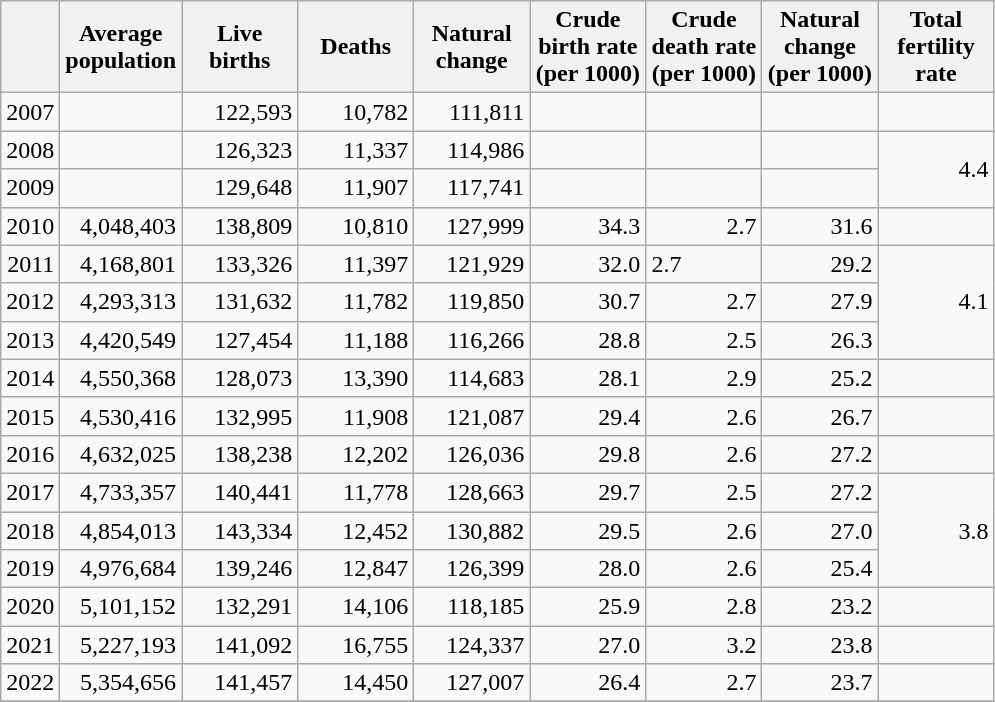<table class="wikitable sortable">
<tr>
<th></th>
<th width="70">Average population</th>
<th width="70">Live births</th>
<th width="70">Deaths</th>
<th width="70">Natural change</th>
<th width="70">Crude birth rate (per 1000)</th>
<th width="70">Crude death rate (per 1000)</th>
<th width="70">Natural change (per 1000)</th>
<th width="70">Total fertility rate</th>
</tr>
<tr>
<td style="text-align:right">2007</td>
<td style="text-align:right"></td>
<td style="text-align:right">122,593</td>
<td style="text-align:right">10,782</td>
<td style="text-align:right">111,811</td>
<td style="text-align:right"></td>
<td style="text-align:right"></td>
<td style="text-align:right"></td>
<td style="text-align:right"></td>
</tr>
<tr>
<td style="text-align:right">2008</td>
<td style="text-align:right"></td>
<td style="text-align:right">126,323</td>
<td style="text-align:right">11,337</td>
<td style="text-align:right">114,986</td>
<td style="text-align:right"></td>
<td style="text-align:right"></td>
<td style="text-align:right"></td>
<td rowspan="2" style="text-align:right">4.4</td>
</tr>
<tr>
<td style="text-align:right">2009</td>
<td style="text-align:right"></td>
<td style="text-align:right">129,648</td>
<td style="text-align:right">11,907</td>
<td style="text-align:right">117,741</td>
<td style="text-align:right"></td>
<td style="text-align:right"></td>
<td style="text-align:right"></td>
</tr>
<tr>
<td style="text-align:right">2010</td>
<td style="text-align:right">4,048,403</td>
<td style="text-align:right">138,809</td>
<td style="text-align:right">10,810</td>
<td style="text-align:right">127,999</td>
<td style="text-align:right">34.3</td>
<td style="text-align:right">2.7</td>
<td style="text-align:right">31.6</td>
<td style="text-align:right"></td>
</tr>
<tr>
<td style="text-align:right">2011</td>
<td style="text-align:right">4,168,801</td>
<td style="text-align:right">133,326</td>
<td style="text-align:right">11,397</td>
<td style="text-align:right">121,929</td>
<td style="text-align:right">32.0</td>
<td style="text-align:style="text-align:right">2.7</td>
<td style="text-align:right">29.2</td>
<td rowspan="3" style="text-align:right">4.1</td>
</tr>
<tr>
<td style="text-align:right">2012</td>
<td style="text-align:right">4,293,313</td>
<td style="text-align:right">131,632</td>
<td style="text-align:right">11,782</td>
<td style="text-align:right">119,850</td>
<td style="text-align:right">30.7</td>
<td style="text-align:right">2.7</td>
<td style="text-align:right">27.9</td>
</tr>
<tr>
<td style="text-align:right">2013</td>
<td style="text-align:right">4,420,549</td>
<td style="text-align:right">127,454</td>
<td style="text-align:right">11,188</td>
<td style="text-align:right">116,266</td>
<td style="text-align:right">28.8</td>
<td style="text-align:right">2.5</td>
<td style="text-align:right">26.3</td>
</tr>
<tr>
<td style="text-align:right">2014</td>
<td style="text-align:right">4,550,368</td>
<td style="text-align:right">128,073</td>
<td style="text-align:right">13,390</td>
<td style="text-align:right">114,683</td>
<td style="text-align:right">28.1</td>
<td style="text-align:right">2.9</td>
<td style="text-align:right">25.2</td>
<td style="text-align:right"></td>
</tr>
<tr>
<td style="text-align:right">2015</td>
<td style="text-align:right">4,530,416</td>
<td style="text-align:right">132,995</td>
<td style="text-align:right">11,908</td>
<td style="text-align:right">121,087</td>
<td style="text-align:right">29.4</td>
<td style="text-align:right">2.6</td>
<td style="text-align:right">26.7</td>
<td style="text-align:right"></td>
</tr>
<tr>
<td style="text-align:right">2016</td>
<td style="text-align:right">4,632,025</td>
<td style="text-align:right">138,238</td>
<td style="text-align:right">12,202</td>
<td style="text-align:right">126,036</td>
<td style="text-align:right">29.8</td>
<td style="text-align:right">2.6</td>
<td style="text-align:right">27.2</td>
<td style="text-align:right"></td>
</tr>
<tr>
<td style="text-align:right">2017</td>
<td style="text-align:right">4,733,357</td>
<td style="text-align:right">140,441</td>
<td style="text-align:right">11,778</td>
<td style="text-align:right">128,663</td>
<td style="text-align:right">29.7</td>
<td style="text-align:right">2.5</td>
<td style="text-align:right">27.2</td>
<td rowspan="3" style="text-align:right">3.8</td>
</tr>
<tr>
<td style="text-align:right">2018</td>
<td style="text-align:right">4,854,013</td>
<td style="text-align:right">143,334</td>
<td style="text-align:right">12,452</td>
<td style="text-align:right">130,882</td>
<td style="text-align:right">29.5</td>
<td style="text-align:right">2.6</td>
<td style="text-align:right">27.0</td>
</tr>
<tr>
<td style="text-align:right">2019</td>
<td style="text-align:right">4,976,684</td>
<td style="text-align:right">139,246</td>
<td style="text-align:right">12,847</td>
<td style="text-align:right">126,399</td>
<td style="text-align:right">28.0</td>
<td style="text-align:right">2.6</td>
<td style="text-align:right">25.4</td>
</tr>
<tr>
<td style="text-align:right">2020</td>
<td style="text-align:right">5,101,152</td>
<td style="text-align:right">132,291</td>
<td style="text-align:right">14,106</td>
<td style="text-align:right">118,185</td>
<td style="text-align:right">25.9</td>
<td style="text-align:right">2.8</td>
<td style="text-align:right">23.2</td>
<td style="text-align:right"></td>
</tr>
<tr>
<td style="text-align:right">2021</td>
<td style="text-align:right">5,227,193</td>
<td style="text-align:right">141,092</td>
<td style="text-align:right">16,755</td>
<td style="text-align:right">124,337</td>
<td style="text-align:right">27.0</td>
<td style="text-align:right">3.2</td>
<td style="text-align:right">23.8</td>
<td style="text-align:right"></td>
</tr>
<tr>
<td style="text-align:right">2022</td>
<td style="text-align:right">5,354,656</td>
<td style="text-align:right">141,457</td>
<td style="text-align:right">14,450</td>
<td style="text-align:right">127,007</td>
<td style="text-align:right">26.4</td>
<td style="text-align:right">2.7</td>
<td style="text-align:right">23.7</td>
<td style="text-align:right"></td>
</tr>
<tr>
</tr>
</table>
